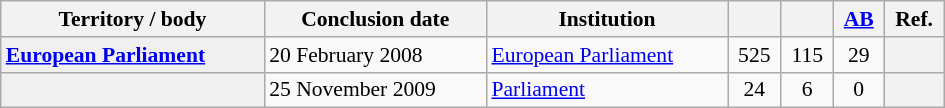<table class="wikitable" style="font-size:90%; width:630px; text-align:left">
<tr>
<th>Territory / body</th>
<th>Conclusion date</th>
<th>Institution</th>
<th></th>
<th></th>
<th><a href='#'>AB</a></th>
<th>Ref.</th>
</tr>
<tr>
<td style="background:#F0F0F0"><strong> <a href='#'>European Parliament</a></strong></td>
<td>20 February 2008</td>
<td><a href='#'>European Parliament</a></td>
<td style="text-align:center">525</td>
<td style="text-align:center">115</td>
<td style="text-align:center">29</td>
<th></th>
</tr>
<tr>
<td style="background:#F0F0F0"><strong></strong></td>
<td>25 November 2009</td>
<td><a href='#'>Parliament</a></td>
<td style="text-align:center">24</td>
<td style="text-align:center">6</td>
<td style="text-align:center">0</td>
<th></th>
</tr>
</table>
